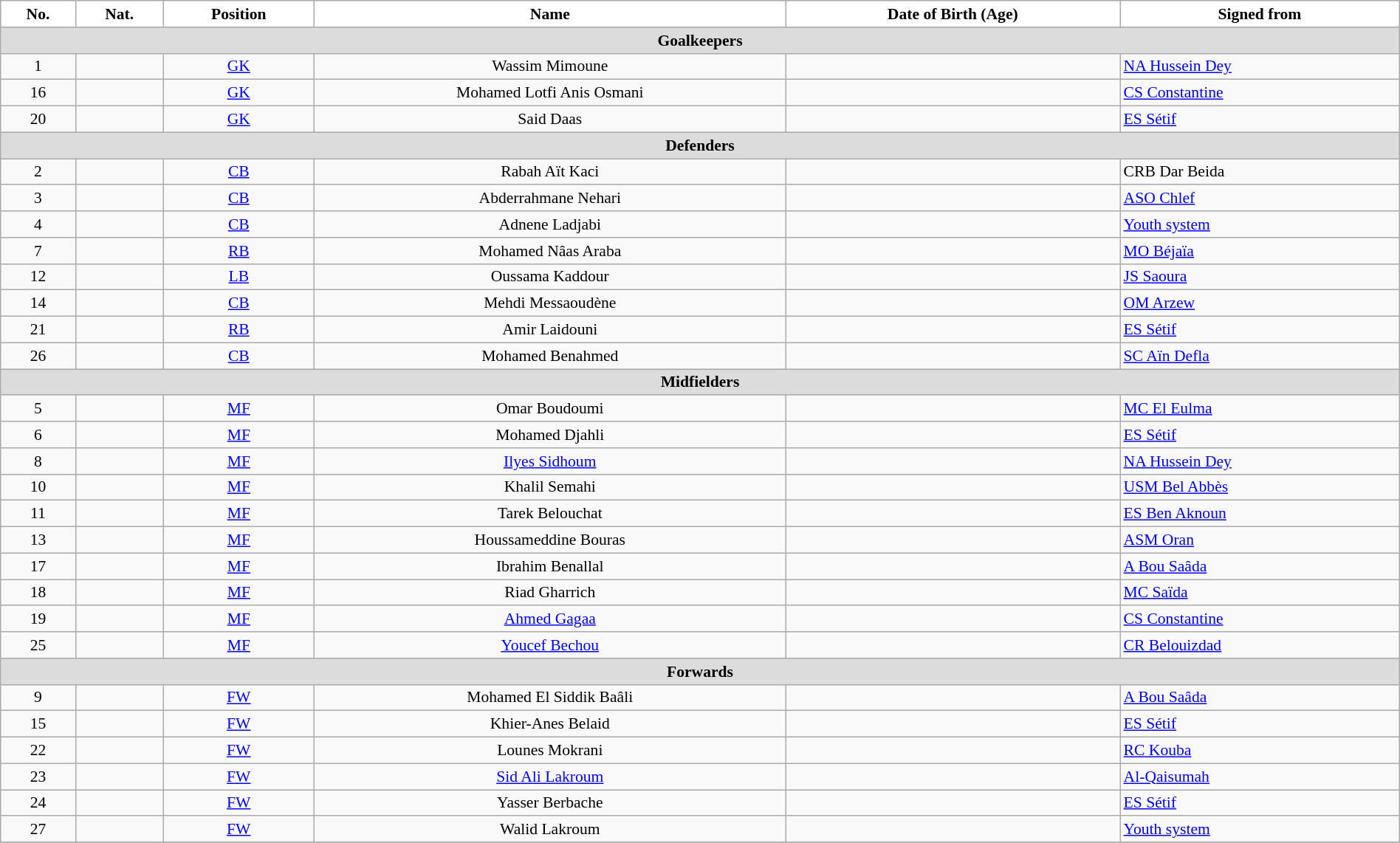<table class="wikitable" style="text-align:center; font-size:90%; width:100%">
<tr>
<th style="background:white; color:black; text-align:center;">No.</th>
<th style="background:white; color:black; text-align:center;">Nat.</th>
<th style="background:white; color:black; text-align:center;">Position</th>
<th style="background:white; color:black; text-align:center;">Name</th>
<th style="background:white; color:black; text-align:center;">Date of Birth (Age)</th>
<th style="background:white; color:black; text-align:center;">Signed from</th>
</tr>
<tr>
<th colspan=10 style="background:#DCDCDC; text-align:center;">Goalkeepers</th>
</tr>
<tr>
<td>1</td>
<td></td>
<td><a href='#'>GK</a></td>
<td>Wassim Mimoune</td>
<td></td>
<td style="text-align:left"> <a href='#'>NA Hussein Dey</a></td>
</tr>
<tr>
<td>16</td>
<td></td>
<td><a href='#'>GK</a></td>
<td>Mohamed Lotfi Anis Osmani</td>
<td></td>
<td style="text-align:left"> <a href='#'>CS Constantine</a></td>
</tr>
<tr>
<td>20</td>
<td></td>
<td><a href='#'>GK</a></td>
<td>Said Daas</td>
<td></td>
<td style="text-align:left"> <a href='#'>ES Sétif</a></td>
</tr>
<tr>
<th colspan=10 style="background:#DCDCDC; text-align:center;">Defenders</th>
</tr>
<tr>
<td>2</td>
<td></td>
<td><a href='#'>CB</a></td>
<td>Rabah Aït Kaci</td>
<td></td>
<td style="text-align:left"> CRB Dar Beida</td>
</tr>
<tr>
<td>3</td>
<td></td>
<td><a href='#'>CB</a></td>
<td>Abderrahmane Nehari</td>
<td></td>
<td style="text-align:left"> <a href='#'>ASO Chlef</a></td>
</tr>
<tr>
<td>4</td>
<td></td>
<td><a href='#'>CB</a></td>
<td>Adnene Ladjabi</td>
<td></td>
<td style="text-align:left"> <a href='#'>Youth system</a></td>
</tr>
<tr>
<td>7</td>
<td></td>
<td><a href='#'>RB</a></td>
<td>Mohamed Nâas Araba</td>
<td></td>
<td style="text-align:left"> <a href='#'>MO Béjaïa</a></td>
</tr>
<tr>
<td>12</td>
<td></td>
<td><a href='#'>LB</a></td>
<td>Oussama Kaddour</td>
<td></td>
<td style="text-align:left"> <a href='#'>JS Saoura</a></td>
</tr>
<tr>
<td>14</td>
<td></td>
<td><a href='#'>CB</a></td>
<td>Mehdi Messaoudène</td>
<td></td>
<td style="text-align:left"> <a href='#'>OM Arzew</a></td>
</tr>
<tr>
<td>21</td>
<td></td>
<td><a href='#'>RB</a></td>
<td>Amir Laidouni</td>
<td></td>
<td style="text-align:left"> <a href='#'>ES Sétif</a></td>
</tr>
<tr>
<td>26</td>
<td></td>
<td><a href='#'>CB</a></td>
<td>Mohamed Benahmed</td>
<td></td>
<td style="text-align:left"> <a href='#'>SC Aïn Defla</a></td>
</tr>
<tr>
<th colspan=10 style="background:#DCDCDC; text-align:center;">Midfielders</th>
</tr>
<tr>
<td>5</td>
<td></td>
<td><a href='#'>MF</a></td>
<td>Omar Boudoumi</td>
<td></td>
<td style="text-align:left"> <a href='#'>MC El Eulma</a></td>
</tr>
<tr>
<td>6</td>
<td></td>
<td><a href='#'>MF</a></td>
<td>Mohamed Djahli</td>
<td></td>
<td style="text-align:left"> <a href='#'>ES Sétif</a></td>
</tr>
<tr>
<td>8</td>
<td></td>
<td><a href='#'>MF</a></td>
<td><a href='#'>Ilyes Sidhoum</a></td>
<td></td>
<td style="text-align:left"> <a href='#'>NA Hussein Dey</a></td>
</tr>
<tr>
<td>10</td>
<td></td>
<td><a href='#'>MF</a></td>
<td>Khalil Semahi</td>
<td></td>
<td style="text-align:left"> <a href='#'>USM Bel Abbès</a></td>
</tr>
<tr>
<td>11</td>
<td></td>
<td><a href='#'>MF</a></td>
<td>Tarek Belouchat</td>
<td></td>
<td style="text-align:left"> <a href='#'>ES Ben Aknoun</a></td>
</tr>
<tr>
<td>13</td>
<td></td>
<td><a href='#'>MF</a></td>
<td>Houssameddine Bouras</td>
<td></td>
<td style="text-align:left"> <a href='#'>ASM Oran</a></td>
</tr>
<tr>
<td>17</td>
<td></td>
<td><a href='#'>MF</a></td>
<td>Ibrahim Benallal</td>
<td></td>
<td style="text-align:left"> <a href='#'>A Bou Saâda</a></td>
</tr>
<tr>
<td>18</td>
<td></td>
<td><a href='#'>MF</a></td>
<td>Riad Gharrich</td>
<td></td>
<td style="text-align:left"> <a href='#'>MC Saïda</a></td>
</tr>
<tr>
<td>19</td>
<td></td>
<td><a href='#'>MF</a></td>
<td><a href='#'>Ahmed Gagaa</a></td>
<td></td>
<td style="text-align:left"> <a href='#'>CS Constantine</a></td>
</tr>
<tr>
<td>25</td>
<td></td>
<td><a href='#'>MF</a></td>
<td><a href='#'>Youcef Bechou</a></td>
<td></td>
<td style="text-align:left"> <a href='#'>CR Belouizdad</a></td>
</tr>
<tr>
<th colspan=10 style="background:#DCDCDC; text-align:center;">Forwards</th>
</tr>
<tr>
<td>9</td>
<td></td>
<td><a href='#'>FW</a></td>
<td>Mohamed El Siddik Baâli</td>
<td></td>
<td style="text-align:left"> <a href='#'>A Bou Saâda</a></td>
</tr>
<tr>
<td>15</td>
<td></td>
<td><a href='#'>FW</a></td>
<td>Khier-Anes Belaid</td>
<td></td>
<td style="text-align:left"> <a href='#'>ES Sétif</a></td>
</tr>
<tr>
<td>22</td>
<td></td>
<td><a href='#'>FW</a></td>
<td>Lounes Mokrani</td>
<td></td>
<td style="text-align:left"> <a href='#'>RC Kouba</a></td>
</tr>
<tr>
<td>23</td>
<td></td>
<td><a href='#'>FW</a></td>
<td><a href='#'>Sid Ali Lakroum</a></td>
<td></td>
<td style="text-align:left"> <a href='#'>Al-Qaisumah</a></td>
</tr>
<tr>
<td>24</td>
<td></td>
<td><a href='#'>FW</a></td>
<td>Yasser Berbache</td>
<td></td>
<td style="text-align:left"> <a href='#'>ES Sétif</a></td>
</tr>
<tr>
<td>27</td>
<td></td>
<td><a href='#'>FW</a></td>
<td>Walid Lakroum</td>
<td></td>
<td style="text-align:left"> <a href='#'>Youth system</a></td>
</tr>
<tr>
</tr>
</table>
